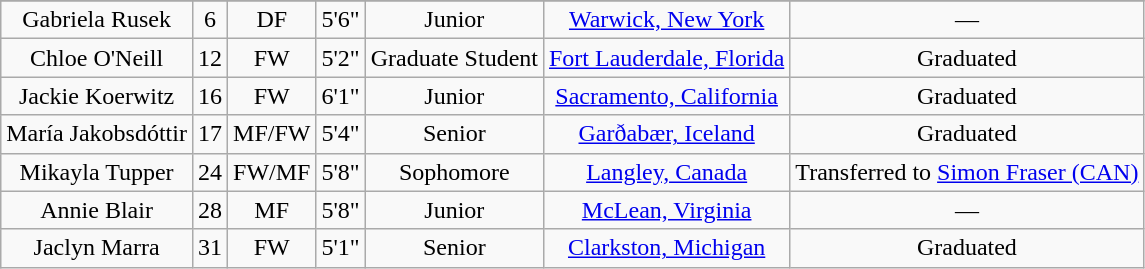<table class="wikitable sortable" style="text-align:center;" border="1">
<tr align=center>
</tr>
<tr>
<td>Gabriela Rusek</td>
<td>6</td>
<td>DF</td>
<td>5'6"</td>
<td>Junior</td>
<td><a href='#'>Warwick, New York</a></td>
<td>—</td>
</tr>
<tr>
<td>Chloe O'Neill</td>
<td>12</td>
<td>FW</td>
<td>5'2"</td>
<td>Graduate Student</td>
<td><a href='#'>Fort Lauderdale, Florida</a></td>
<td>Graduated</td>
</tr>
<tr>
<td>Jackie Koerwitz</td>
<td>16</td>
<td>FW</td>
<td>6'1"</td>
<td> Junior</td>
<td><a href='#'>Sacramento, California</a></td>
<td>Graduated</td>
</tr>
<tr>
<td>María Jakobsdóttir</td>
<td>17</td>
<td>MF/FW</td>
<td>5'4"</td>
<td>Senior</td>
<td><a href='#'>Garðabær, Iceland</a></td>
<td>Graduated</td>
</tr>
<tr>
<td>Mikayla Tupper</td>
<td>24</td>
<td>FW/MF</td>
<td>5'8"</td>
<td>Sophomore</td>
<td><a href='#'>Langley, Canada</a></td>
<td>Transferred to <a href='#'>Simon Fraser (CAN)</a></td>
</tr>
<tr>
<td>Annie Blair</td>
<td>28</td>
<td>MF</td>
<td>5'8"</td>
<td>Junior</td>
<td><a href='#'>McLean, Virginia</a></td>
<td>—</td>
</tr>
<tr>
<td>Jaclyn Marra</td>
<td>31</td>
<td>FW</td>
<td>5'1"</td>
<td>Senior</td>
<td><a href='#'>Clarkston, Michigan</a></td>
<td>Graduated</td>
</tr>
</table>
